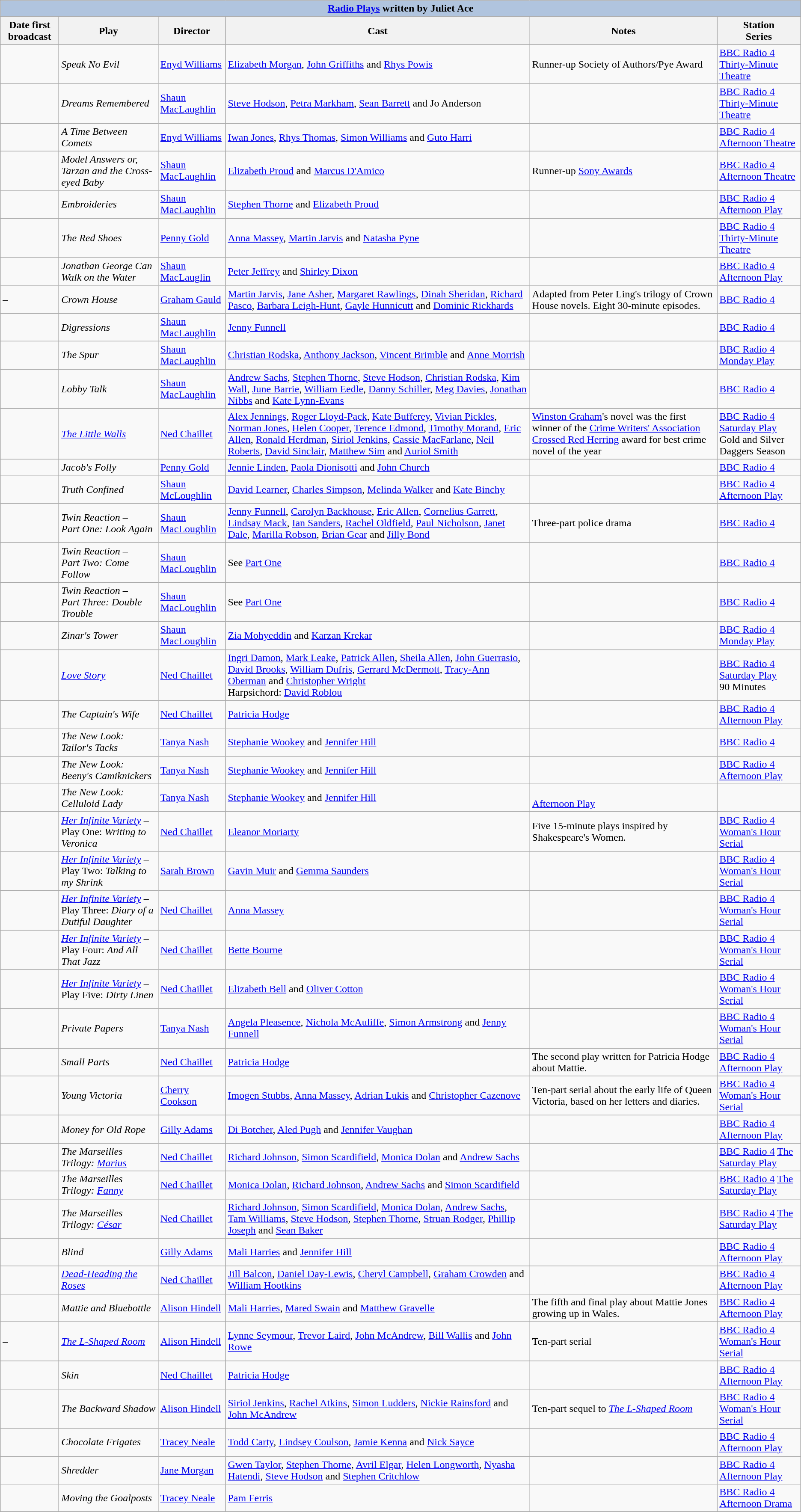<table class="wikitable sortable" style="font-size: 100%; background: #f9f9f9">
<tr>
<th colspan=6 style="background:#B0C4DE;"><a href='#'>Radio Plays</a> written by Juliet Ace</th>
</tr>
<tr align="center">
<th>Date first broadcast</th>
<th>Play</th>
<th>Director</th>
<th>Cast</th>
<th>Notes</th>
<th>Station<br>Series<br></th>
</tr>
<tr id="Speak No Evil">
<td></td>
<td><em>Speak No Evil</em></td>
<td><a href='#'>Enyd Williams</a></td>
<td><a href='#'>Elizabeth Morgan</a>, <a href='#'>John Griffiths</a> and <a href='#'>Rhys Powis</a></td>
<td>Runner-up Society of Authors/Pye Award</td>
<td><a href='#'>BBC Radio 4</a> <a href='#'>Thirty-Minute Theatre</a></td>
</tr>
<tr id="Dreams Remembered">
<td></td>
<td><em>Dreams Remembered</em></td>
<td><a href='#'>Shaun MacLaughlin</a></td>
<td><a href='#'>Steve Hodson</a>, <a href='#'>Petra Markham</a>, <a href='#'>Sean Barrett</a> and Jo Anderson</td>
<td></td>
<td><a href='#'>BBC Radio 4</a><br><a href='#'>Thirty-Minute Theatre</a></td>
</tr>
<tr id="A Time Between Comets">
<td></td>
<td><em>A Time Between Comets</em></td>
<td><a href='#'>Enyd Williams</a></td>
<td><a href='#'>Iwan Jones</a>, <a href='#'>Rhys Thomas</a>, <a href='#'>Simon Williams</a> and <a href='#'>Guto Harri</a></td>
<td></td>
<td><a href='#'>BBC Radio 4</a><br><a href='#'>Afternoon Theatre</a></td>
</tr>
<tr id="Model Answers">
<td></td>
<td><em>Model Answers</em> <em>or, Tarzan and the Cross-eyed Baby </em></td>
<td><a href='#'>Shaun MacLaughlin</a></td>
<td><a href='#'>Elizabeth Proud</a> and <a href='#'>Marcus D'Amico</a></td>
<td>Runner-up <a href='#'>Sony Awards</a></td>
<td><a href='#'>BBC Radio 4</a><br><a href='#'>Afternoon Theatre</a></td>
</tr>
<tr id="Embroideries">
<td></td>
<td><em>Embroideries</em></td>
<td><a href='#'>Shaun MacLaughlin</a></td>
<td><a href='#'>Stephen Thorne</a> and <a href='#'>Elizabeth Proud</a></td>
<td></td>
<td><a href='#'>BBC Radio 4</a><br><a href='#'>Afternoon Play</a></td>
</tr>
<tr id="The Red Shoes">
<td></td>
<td><em>The Red Shoes</em></td>
<td><a href='#'>Penny Gold</a></td>
<td><a href='#'>Anna Massey</a>, <a href='#'>Martin Jarvis</a> and <a href='#'>Natasha Pyne</a></td>
<td></td>
<td><a href='#'>BBC Radio 4</a><br><a href='#'>Thirty-Minute Theatre</a></td>
</tr>
<tr id="Jonathan George Can Walk on the Water">
<td></td>
<td><em>Jonathan George Can Walk on the Water</em></td>
<td><a href='#'>Shaun MacLauglin</a></td>
<td><a href='#'>Peter Jeffrey</a> and <a href='#'>Shirley Dixon</a></td>
<td></td>
<td><a href='#'>BBC Radio 4</a><br><a href='#'>Afternoon Play</a></td>
</tr>
<tr id="Crown House ">
<td> – </td>
<td><em>Crown House</em></td>
<td><a href='#'>Graham Gauld</a></td>
<td><a href='#'>Martin Jarvis</a>, <a href='#'>Jane Asher</a>, <a href='#'>Margaret Rawlings</a>, <a href='#'>Dinah Sheridan</a>, <a href='#'>Richard Pasco</a>, <a href='#'>Barbara Leigh-Hunt</a>, <a href='#'>Gayle Hunnicutt</a> and <a href='#'>Dominic Rickhards</a></td>
<td>Adapted from Peter Ling's trilogy of Crown House novels. Eight 30-minute episodes.</td>
<td><a href='#'>BBC Radio 4</a></td>
</tr>
<tr id="Digressions">
<td></td>
<td><em>Digressions</em></td>
<td><a href='#'>Shaun MacLaughlin</a></td>
<td><a href='#'>Jenny Funnell</a></td>
<td></td>
<td><a href='#'>BBC Radio 4</a></td>
</tr>
<tr id="The Spur">
<td></td>
<td><em>The Spur</em></td>
<td><a href='#'>Shaun MacLaughlin</a></td>
<td><a href='#'>Christian Rodska</a>, <a href='#'>Anthony Jackson</a>, <a href='#'>Vincent Brimble</a> and <a href='#'>Anne Morrish</a></td>
<td></td>
<td><a href='#'>BBC Radio 4</a><br><a href='#'>Monday Play</a></td>
</tr>
<tr id="Lobby Talk">
<td></td>
<td><em>Lobby Talk</em> </td>
<td><a href='#'>Shaun MacLaughlin</a></td>
<td><a href='#'>Andrew Sachs</a>, <a href='#'>Stephen Thorne</a>, <a href='#'>Steve Hodson</a>, <a href='#'>Christian Rodska</a>, <a href='#'>Kim Wall</a>, <a href='#'>June Barrie</a>, <a href='#'>William Eedle</a>, <a href='#'>Danny Schiller</a>, <a href='#'>Meg Davies</a>, <a href='#'>Jonathan Nibbs</a> and <a href='#'>Kate Lynn-Evans</a></td>
<td></td>
<td><a href='#'>BBC Radio 4</a></td>
</tr>
<tr id="The Little Walls">
<td></td>
<td><em><a href='#'>The Little Walls</a></em></td>
<td><a href='#'>Ned Chaillet</a></td>
<td><a href='#'>Alex Jennings</a>, <a href='#'>Roger Lloyd-Pack</a>, <a href='#'>Kate Bufferey</a>, <a href='#'>Vivian Pickles</a>, <a href='#'>Norman Jones</a>, <a href='#'>Helen Cooper</a>, <a href='#'>Terence Edmond</a>, <a href='#'>Timothy Morand</a>, <a href='#'>Eric Allen</a>, <a href='#'>Ronald Herdman</a>, <a href='#'>Siriol Jenkins</a>, <a href='#'>Cassie MacFarlane</a>, <a href='#'>Neil Roberts</a>, <a href='#'>David Sinclair</a>, <a href='#'>Matthew Sim</a> and <a href='#'>Auriol Smith</a></td>
<td><a href='#'>Winston Graham</a>'s novel was the first winner of the <a href='#'>Crime Writers' Association</a> <a href='#'>Crossed Red Herring</a> award for best crime novel of the year</td>
<td><a href='#'>BBC Radio 4</a><br><a href='#'>Saturday Play</a>
Gold and Silver Daggers Season</td>
</tr>
<tr id="Jacob's Folly">
<td></td>
<td><em>Jacob's Folly</em></td>
<td><a href='#'>Penny Gold</a></td>
<td><a href='#'>Jennie Linden</a>, <a href='#'>Paola Dionisotti</a> and <a href='#'>John Church</a></td>
<td></td>
<td><a href='#'>BBC Radio 4</a></td>
</tr>
<tr id="Truth Confined">
<td></td>
<td><em>Truth Confined</em></td>
<td><a href='#'>Shaun McLoughlin</a></td>
<td><a href='#'>David Learner</a>, <a href='#'>Charles Simpson</a>, <a href='#'>Melinda Walker</a> and <a href='#'>Kate Binchy</a></td>
<td></td>
<td><a href='#'>BBC Radio 4</a><br><a href='#'>Afternoon Play</a></td>
</tr>
<tr id="Twin Reaction – Part One: Look Again">
<td></td>
<td><em>Twin Reaction – </em><br><em>Part One: Look Again</em></td>
<td><a href='#'>Shaun MacLoughlin</a></td>
<td><a href='#'>Jenny Funnell</a>, <a href='#'>Carolyn Backhouse</a>, <a href='#'>Eric Allen</a>, <a href='#'>Cornelius Garrett</a>, <a href='#'>Lindsay Mack</a>, <a href='#'>Ian Sanders</a>, <a href='#'>Rachel Oldfield</a>, <a href='#'>Paul Nicholson</a>, <a href='#'>Janet Dale</a>, <a href='#'>Marilla Robson</a>, <a href='#'>Brian Gear</a> and <a href='#'>Jilly Bond</a></td>
<td>Three-part police drama</td>
<td><a href='#'>BBC Radio 4</a></td>
</tr>
<tr id="Twin Reaction – Part Two: Come Follow">
<td></td>
<td><em>Twin Reaction – </em><br><em>Part Two: Come Follow</em></td>
<td><a href='#'>Shaun MacLoughlin</a></td>
<td>See <a href='#'>Part One</a></td>
<td></td>
<td><a href='#'>BBC Radio 4</a></td>
</tr>
<tr id="Twin Reaction – Part Three: Double Trouble">
<td></td>
<td><em>Twin Reaction – </em><br><em>Part Three: Double Trouble</em></td>
<td><a href='#'>Shaun MacLoughlin</a></td>
<td>See <a href='#'>Part One</a></td>
<td></td>
<td><a href='#'>BBC Radio 4</a></td>
</tr>
<tr id="Zinar's Tower">
<td></td>
<td><em>Zinar's Tower</em></td>
<td><a href='#'>Shaun MacLoughlin</a></td>
<td><a href='#'>Zia Mohyeddin</a> and <a href='#'>Karzan Krekar</a></td>
<td></td>
<td><a href='#'>BBC Radio 4</a><br><a href='#'>Monday Play</a></td>
</tr>
<tr id="Love Story">
<td></td>
<td><em><a href='#'>Love Story</a></em></td>
<td><a href='#'>Ned Chaillet</a></td>
<td><a href='#'>Ingri Damon</a>, <a href='#'>Mark Leake</a>, <a href='#'>Patrick Allen</a>, <a href='#'>Sheila Allen</a>, <a href='#'>John Guerrasio</a>, <a href='#'>David Brooks</a>, <a href='#'>William Dufris</a>, <a href='#'>Gerrard McDermott</a>, <a href='#'>Tracy-Ann Oberman</a> and <a href='#'>Christopher Wright</a><br>Harpsichord: <a href='#'>David Roblou</a></td>
<td></td>
<td><a href='#'>BBC Radio 4</a> <a href='#'>Saturday Play</a><br>90 Minutes</td>
</tr>
<tr id="The Captain's Wife">
<td></td>
<td><em>The Captain's Wife</em></td>
<td><a href='#'>Ned Chaillet</a></td>
<td><a href='#'>Patricia Hodge</a></td>
<td></td>
<td><a href='#'>BBC Radio 4</a> <a href='#'>Afternoon Play</a></td>
</tr>
<tr id="The New Look: Tailor's Tacks">
<td></td>
<td><em>The New Look: </em><br><em>Tailor's Tacks</em></td>
<td><a href='#'>Tanya Nash</a></td>
<td><a href='#'>Stephanie Wookey</a> and <a href='#'>Jennifer Hill</a></td>
<td></td>
<td><a href='#'>BBC Radio 4</a></td>
</tr>
<tr id="The New Look: Beeny's Camiknickers">
<td></td>
<td><em>The New Look: </em><br><em>Beeny's Camiknickers</em></td>
<td><a href='#'>Tanya Nash</a></td>
<td><a href='#'>Stephanie Wookey</a> and <a href='#'>Jennifer Hill</a></td>
<td></td>
<td><a href='#'>BBC Radio 4</a><br><a href='#'>Afternoon Play</a></td>
</tr>
<tr id="The New Look: Celluloid Lady">
<td></td>
<td><em>The New Look: </em><br><em>Celluloid Lady</em></td>
<td><a href='#'>Tanya Nash</a></td>
<td><a href='#'>Stephanie Wookey</a> and <a href='#'>Jennifer Hill</a></td>
<td><br><a href='#'>Afternoon Play</a></td>
</tr>
<tr id="Her Infinite Variety – Play One: Writing to Veronica">
<td></td>
<td><em><a href='#'>Her Infinite Variety</a></em> –<br>Play One: <em>Writing to Veronica</em></td>
<td><a href='#'>Ned Chaillet</a></td>
<td><a href='#'>Eleanor Moriarty</a></td>
<td>Five 15-minute plays inspired by Shakespeare's Women.</td>
<td><a href='#'>BBC Radio 4</a><br><a href='#'>Woman's Hour Serial</a></td>
</tr>
<tr id="Her Infinite Variety – Play Two: Talking to my Shrink">
<td></td>
<td><em><a href='#'>Her Infinite Variety</a></em> –<br>Play Two: <em>Talking to my Shrink</em></td>
<td><a href='#'>Sarah Brown</a></td>
<td><a href='#'>Gavin Muir</a> and <a href='#'>Gemma Saunders</a></td>
<td></td>
<td><a href='#'>BBC Radio 4</a><br><a href='#'>Woman's Hour Serial</a></td>
</tr>
<tr id="Her Infinite Variety – Play Three: Diary of a Dutiful Daughter">
<td></td>
<td><em><a href='#'>Her Infinite Variety</a></em> –<br>Play Three: <em>Diary of a Dutiful Daughter</em></td>
<td><a href='#'>Ned Chaillet</a></td>
<td><a href='#'>Anna Massey</a></td>
<td></td>
<td><a href='#'>BBC Radio 4</a><br><a href='#'>Woman's Hour Serial</a></td>
</tr>
<tr id="Her Infinite Variety – Play Four: And All That Jazz">
<td></td>
<td><em><a href='#'>Her Infinite Variety</a></em> –<br>Play Four: <em>And All That Jazz</em></td>
<td><a href='#'>Ned Chaillet</a></td>
<td><a href='#'>Bette Bourne</a></td>
<td></td>
<td><a href='#'>BBC Radio 4</a><br><a href='#'>Woman's Hour Serial</a></td>
</tr>
<tr id="Her Infinite Variety – Play Five: Dirty Linen">
<td></td>
<td><em><a href='#'>Her Infinite Variety</a></em> –<br>Play Five: <em>Dirty Linen</em></td>
<td><a href='#'>Ned Chaillet</a></td>
<td><a href='#'>Elizabeth Bell</a> and <a href='#'>Oliver Cotton</a></td>
<td></td>
<td><a href='#'>BBC Radio 4</a><br><a href='#'>Woman's Hour Serial</a></td>
</tr>
<tr id="Private Papers">
<td></td>
<td><em>Private Papers</em></td>
<td><a href='#'>Tanya Nash</a></td>
<td><a href='#'>Angela Pleasence</a>, <a href='#'>Nichola McAuliffe</a>, <a href='#'>Simon Armstrong</a> and <a href='#'>Jenny Funnell</a></td>
<td></td>
<td><a href='#'>BBC Radio 4</a><br><a href='#'>Woman's Hour Serial</a></td>
</tr>
<tr id="Small Parts">
<td></td>
<td><em>Small Parts</em></td>
<td><a href='#'>Ned Chaillet</a></td>
<td><a href='#'>Patricia Hodge</a></td>
<td>The second play written for Patricia Hodge about Mattie.</td>
<td><a href='#'>BBC Radio 4</a> <a href='#'>Afternoon Play</a></td>
</tr>
<tr id="Young Victoria">
<td></td>
<td><em>Young Victoria</em></td>
<td><a href='#'>Cherry Cookson</a></td>
<td><a href='#'>Imogen Stubbs</a>, <a href='#'>Anna Massey</a>, <a href='#'>Adrian Lukis</a> and <a href='#'>Christopher Cazenove</a></td>
<td>Ten-part serial about the early life of Queen Victoria, based on her letters and diaries.</td>
<td><a href='#'>BBC Radio 4</a><br><a href='#'>Woman's Hour Serial</a></td>
</tr>
<tr id="Money for Old Rope">
<td></td>
<td><em>Money for Old Rope</em></td>
<td><a href='#'>Gilly Adams</a></td>
<td><a href='#'>Di Botcher</a>, <a href='#'>Aled Pugh</a> and <a href='#'>Jennifer Vaughan</a></td>
<td></td>
<td><a href='#'>BBC Radio 4</a><br><a href='#'>Afternoon Play</a></td>
</tr>
<tr id="The Marseilles Trilogy: Marius">
<td></td>
<td><em>The Marseilles Trilogy: <a href='#'>Marius</a></em></td>
<td><a href='#'>Ned Chaillet</a></td>
<td><a href='#'>Richard Johnson</a>, <a href='#'>Simon Scardifield</a>, <a href='#'>Monica Dolan</a> and <a href='#'>Andrew Sachs</a></td>
<td></td>
<td><a href='#'>BBC Radio 4</a> <a href='#'>The Saturday Play</a></td>
</tr>
<tr id="The Marseilles Trilogy: Fanny">
<td></td>
<td><em>The Marseilles Trilogy: <a href='#'>Fanny</a></em></td>
<td><a href='#'>Ned Chaillet</a></td>
<td><a href='#'>Monica Dolan</a>, <a href='#'>Richard Johnson</a>, <a href='#'>Andrew Sachs</a> and <a href='#'>Simon Scardifield</a></td>
<td></td>
<td><a href='#'>BBC Radio 4</a> <a href='#'>The Saturday Play</a></td>
</tr>
<tr id="The Marseilles Trilogy: César">
<td></td>
<td><em>The Marseilles Trilogy: <a href='#'>César</a></em></td>
<td><a href='#'>Ned Chaillet</a></td>
<td><a href='#'>Richard Johnson</a>, <a href='#'>Simon Scardifield</a>, <a href='#'>Monica Dolan</a>, <a href='#'>Andrew Sachs</a>, <a href='#'>Tam Williams</a>, <a href='#'>Steve Hodson</a>, <a href='#'>Stephen Thorne</a>, <a href='#'>Struan Rodger</a>, <a href='#'>Phillip Joseph</a> and <a href='#'>Sean Baker</a></td>
<td></td>
<td><a href='#'>BBC Radio 4</a> <a href='#'>The Saturday Play</a></td>
</tr>
<tr id="Blind">
<td></td>
<td><em>Blind</em></td>
<td><a href='#'>Gilly Adams</a></td>
<td><a href='#'>Mali Harries</a> and <a href='#'>Jennifer Hill</a></td>
<td></td>
<td><a href='#'>BBC Radio 4</a><br><a href='#'>Afternoon Play</a></td>
</tr>
<tr id="Dead-Heading the Roses">
<td></td>
<td><em><a href='#'>Dead-Heading the Roses</a></em></td>
<td><a href='#'>Ned Chaillet</a></td>
<td><a href='#'>Jill Balcon</a>, <a href='#'>Daniel Day-Lewis</a>, <a href='#'>Cheryl Campbell</a>, <a href='#'>Graham Crowden</a> and <a href='#'>William Hootkins</a></td>
<td></td>
<td><a href='#'>BBC Radio 4</a><br><a href='#'>Afternoon Play</a></td>
</tr>
<tr id="Mattie and Bluebottle">
<td></td>
<td><em>Mattie and Bluebottle</em></td>
<td><a href='#'>Alison Hindell</a></td>
<td><a href='#'>Mali Harries</a>, <a href='#'>Mared Swain</a> and <a href='#'>Matthew Gravelle</a></td>
<td>The fifth and final play about Mattie Jones growing up in Wales.</td>
<td><a href='#'>BBC Radio 4</a><br><a href='#'>Afternoon Play</a></td>
</tr>
<tr id="The L-Shaped Room">
<td> – </td>
<td><em><a href='#'>The L-Shaped Room</a></em></td>
<td><a href='#'>Alison Hindell</a></td>
<td><a href='#'>Lynne Seymour</a>, <a href='#'>Trevor Laird</a>, <a href='#'>John McAndrew</a>, <a href='#'>Bill Wallis</a> and <a href='#'>John Rowe</a></td>
<td>Ten-part serial</td>
<td><a href='#'>BBC Radio 4</a><br><a href='#'>Woman's Hour Serial</a></td>
</tr>
<tr id="Skin">
<td></td>
<td><em>Skin</em></td>
<td><a href='#'>Ned Chaillet</a></td>
<td><a href='#'>Patricia Hodge</a></td>
<td></td>
<td><a href='#'>BBC Radio 4</a><br><a href='#'>Afternoon Play</a></td>
</tr>
<tr id="The Backward Shadow">
<td></td>
<td><em>The Backward Shadow</em></td>
<td><a href='#'>Alison Hindell</a></td>
<td><a href='#'>Siriol Jenkins</a>, <a href='#'>Rachel Atkins</a>, <a href='#'>Simon Ludders</a>, <a href='#'>Nickie Rainsford</a> and <a href='#'>John McAndrew</a></td>
<td>Ten-part sequel to <em><a href='#'>The L-Shaped Room</a></em></td>
<td><a href='#'>BBC Radio 4</a><br><a href='#'>Woman's Hour Serial</a></td>
</tr>
<tr id="Chocolate Frigates">
<td></td>
<td><em>Chocolate Frigates</em></td>
<td><a href='#'>Tracey Neale</a></td>
<td><a href='#'>Todd Carty</a>, <a href='#'>Lindsey Coulson</a>, <a href='#'>Jamie Kenna</a> and <a href='#'>Nick Sayce</a></td>
<td></td>
<td><a href='#'>BBC Radio 4</a><br><a href='#'>Afternoon Play</a></td>
</tr>
<tr id="Shredder">
<td></td>
<td><em>Shredder</em></td>
<td><a href='#'>Jane Morgan</a></td>
<td><a href='#'>Gwen Taylor</a>, <a href='#'>Stephen Thorne</a>, <a href='#'>Avril Elgar</a>, <a href='#'>Helen Longworth</a>, <a href='#'>Nyasha Hatendi</a>, <a href='#'>Steve Hodson</a> and <a href='#'>Stephen Critchlow</a></td>
<td></td>
<td><a href='#'>BBC Radio 4</a><br><a href='#'>Afternoon Play</a></td>
</tr>
<tr id="Moving the Goalposts">
<td></td>
<td><em>Moving the Goalposts</em></td>
<td><a href='#'>Tracey Neale</a></td>
<td><a href='#'>Pam Ferris</a></td>
<td></td>
<td><a href='#'>BBC Radio 4</a><br><a href='#'>Afternoon Drama</a><br></td>
</tr>
<tr>
</tr>
</table>
